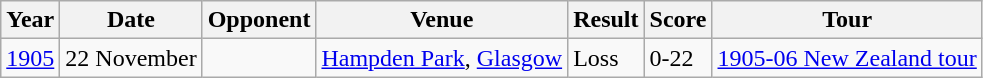<table class="wikitable">
<tr>
<th>Year</th>
<th>Date</th>
<th>Opponent</th>
<th>Venue</th>
<th>Result</th>
<th>Score</th>
<th>Tour</th>
</tr>
<tr>
<td><a href='#'>1905</a></td>
<td>22 November</td>
<td></td>
<td><a href='#'>Hampden Park</a>, <a href='#'>Glasgow</a></td>
<td>Loss</td>
<td>0-22</td>
<td><a href='#'>1905-06 New Zealand tour</a></td>
</tr>
</table>
